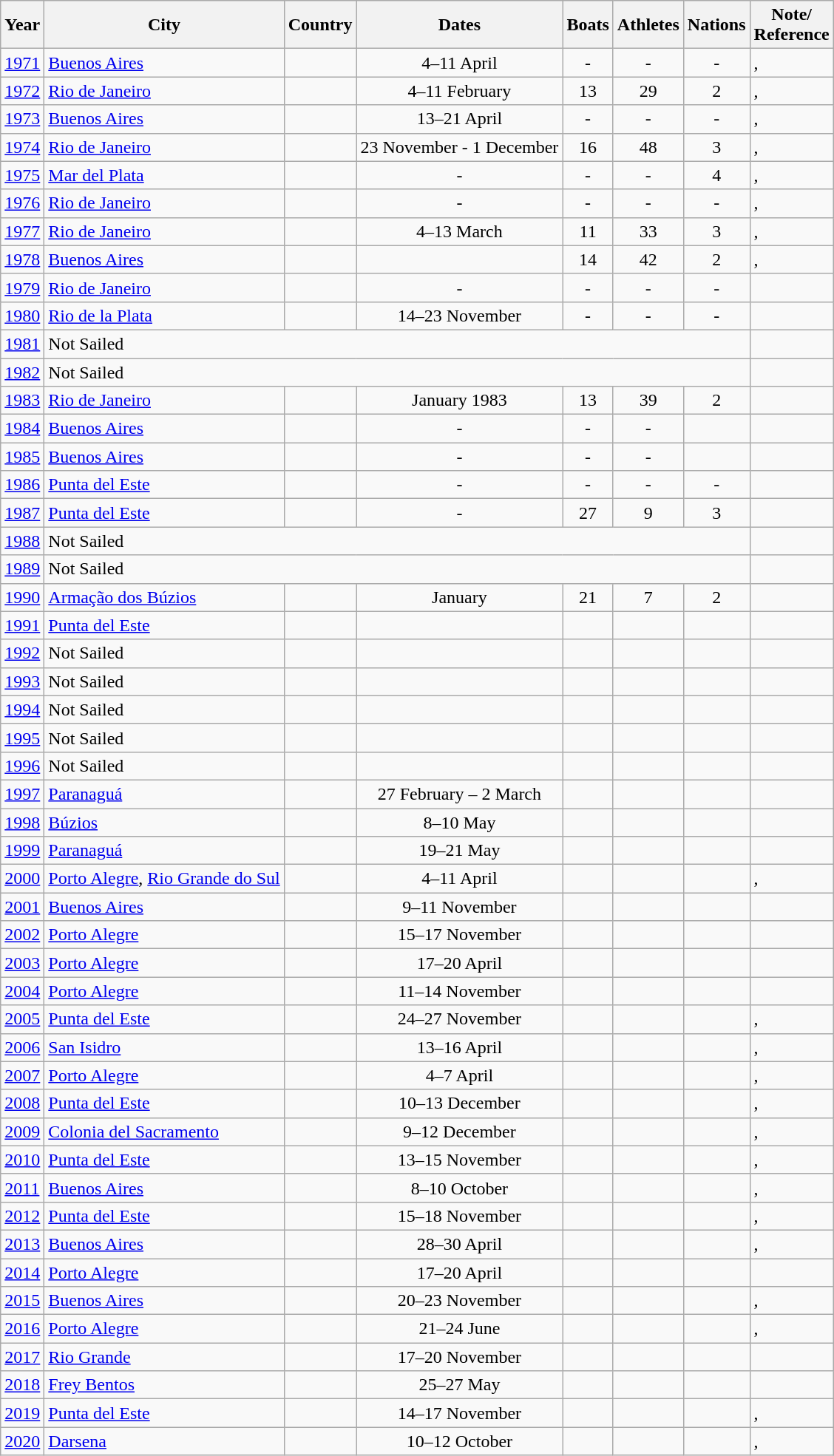<table class="wikitable">
<tr>
<th>Year</th>
<th>City</th>
<th>Country</th>
<th>Dates</th>
<th>Boats</th>
<th>Athletes</th>
<th>Nations</th>
<th>Note/<br>Reference</th>
</tr>
<tr>
<td><a href='#'>1971</a></td>
<td><a href='#'>Buenos Aires</a></td>
<td></td>
<td align=center>4–11 April</td>
<td align=center>-</td>
<td align=center>-</td>
<td align=center>-</td>
<td>,</td>
</tr>
<tr>
<td><a href='#'>1972</a></td>
<td><a href='#'>Rio de Janeiro</a></td>
<td></td>
<td align=center>4–11 February</td>
<td align=center>13</td>
<td align=center>29</td>
<td align=center>2</td>
<td>,</td>
</tr>
<tr>
<td><a href='#'>1973</a></td>
<td><a href='#'>Buenos Aires</a></td>
<td></td>
<td align=center>13–21 April</td>
<td align=center>-</td>
<td align=center>-</td>
<td align=center>-</td>
<td>,</td>
</tr>
<tr>
<td><a href='#'>1974</a></td>
<td><a href='#'>Rio de Janeiro</a></td>
<td></td>
<td align=center>23 November - 1 December</td>
<td align=center>16</td>
<td align=center>48</td>
<td align=center>3</td>
<td>,</td>
</tr>
<tr>
<td><a href='#'>1975</a></td>
<td><a href='#'>Mar del Plata</a></td>
<td></td>
<td align=center>-</td>
<td align=center>-</td>
<td align=center>-</td>
<td align=center>4</td>
<td>,</td>
</tr>
<tr>
<td><a href='#'>1976</a></td>
<td><a href='#'>Rio de Janeiro</a></td>
<td></td>
<td align=center>-</td>
<td align=center>-</td>
<td align=center>-</td>
<td align=center>-</td>
<td>,</td>
</tr>
<tr>
<td><a href='#'>1977</a></td>
<td><a href='#'>Rio de Janeiro</a></td>
<td></td>
<td align=center>4–13 March</td>
<td align=center>11</td>
<td align=center>33</td>
<td align=center>3</td>
<td>,</td>
</tr>
<tr>
<td><a href='#'>1978</a></td>
<td><a href='#'>Buenos Aires</a></td>
<td></td>
<td align=center></td>
<td align=center>14</td>
<td align=center>42</td>
<td align=center>2</td>
<td>,</td>
</tr>
<tr>
<td><a href='#'>1979</a></td>
<td><a href='#'>Rio de Janeiro</a></td>
<td></td>
<td align=center>-</td>
<td align=center>-</td>
<td align=center>-</td>
<td align=center>-</td>
<td></td>
</tr>
<tr>
<td><a href='#'>1980</a></td>
<td><a href='#'>Rio de la Plata</a></td>
<td></td>
<td align=center>14–23 November</td>
<td align=center>-</td>
<td align=center>-</td>
<td align=center>-</td>
<td></td>
</tr>
<tr>
<td><a href='#'>1981</a></td>
<td colspan=6>Not Sailed</td>
<td></td>
</tr>
<tr>
<td><a href='#'>1982</a></td>
<td colspan=6>Not Sailed</td>
<td></td>
</tr>
<tr>
<td><a href='#'>1983</a></td>
<td><a href='#'>Rio de Janeiro</a></td>
<td></td>
<td align=center>January 1983</td>
<td align=center>13</td>
<td align=center>39</td>
<td align=center>2</td>
<td></td>
</tr>
<tr>
<td><a href='#'>1984</a></td>
<td><a href='#'>Buenos Aires</a></td>
<td></td>
<td align=center>-</td>
<td align=center>-</td>
<td align=center>-</td>
<td align=center></td>
<td></td>
</tr>
<tr>
<td><a href='#'>1985</a></td>
<td><a href='#'>Buenos Aires</a></td>
<td></td>
<td align=center>-</td>
<td align=center>-</td>
<td align=center>-</td>
<td align=center></td>
<td></td>
</tr>
<tr>
<td><a href='#'>1986</a></td>
<td><a href='#'>Punta del Este</a></td>
<td></td>
<td align=center>-</td>
<td align=center>-</td>
<td align=center>-</td>
<td align=center>-</td>
<td></td>
</tr>
<tr>
<td><a href='#'>1987</a></td>
<td><a href='#'>Punta del Este</a></td>
<td></td>
<td align=center>-</td>
<td align=center>27</td>
<td align=center>9</td>
<td align=center>3</td>
<td></td>
</tr>
<tr>
<td><a href='#'>1988</a></td>
<td colspan=6>Not Sailed</td>
<td></td>
</tr>
<tr>
<td><a href='#'>1989</a></td>
<td colspan=6>Not Sailed</td>
<td></td>
</tr>
<tr>
<td><a href='#'>1990</a></td>
<td><a href='#'>Armação dos Búzios</a></td>
<td></td>
<td align=center>January</td>
<td align=center>21</td>
<td align=center>7</td>
<td align=center>2</td>
<td></td>
</tr>
<tr>
<td><a href='#'>1991</a></td>
<td><a href='#'>Punta del Este</a></td>
<td></td>
<td align=center></td>
<td align=center></td>
<td align=center></td>
<td align=center></td>
<td></td>
</tr>
<tr>
<td><a href='#'>1992</a></td>
<td>Not Sailed</td>
<td></td>
<td align=center></td>
<td align=center></td>
<td align=center></td>
<td align=center></td>
<td></td>
</tr>
<tr>
<td><a href='#'>1993</a></td>
<td>Not Sailed</td>
<td></td>
<td align=center></td>
<td align=center></td>
<td align=center></td>
<td align=center></td>
<td></td>
</tr>
<tr>
<td><a href='#'>1994</a></td>
<td>Not Sailed</td>
<td></td>
<td align=center></td>
<td align=center></td>
<td align=center></td>
<td align=center></td>
<td></td>
</tr>
<tr>
<td><a href='#'>1995</a></td>
<td>Not Sailed</td>
<td></td>
<td align=center></td>
<td align=center></td>
<td align=center></td>
<td align=center></td>
<td></td>
</tr>
<tr>
<td><a href='#'>1996</a></td>
<td>Not Sailed</td>
<td></td>
<td align=center></td>
<td align=center></td>
<td align=center></td>
<td align=center></td>
<td></td>
</tr>
<tr>
<td><a href='#'>1997</a></td>
<td><a href='#'>Paranaguá</a></td>
<td></td>
<td align=center>27 February – 2 March</td>
<td align=center></td>
<td align=center></td>
<td align=center></td>
<td></td>
</tr>
<tr>
<td><a href='#'>1998</a></td>
<td><a href='#'>Búzios</a></td>
<td></td>
<td align=center>8–10 May</td>
<td align=center></td>
<td align=center></td>
<td align=center></td>
<td></td>
</tr>
<tr>
<td><a href='#'>1999</a></td>
<td><a href='#'>Paranaguá</a></td>
<td></td>
<td align=center>19–21 May</td>
<td align=center></td>
<td align=center></td>
<td align=center></td>
<td></td>
</tr>
<tr>
<td><a href='#'>2000</a></td>
<td><a href='#'>Porto Alegre</a>, <a href='#'>Rio Grande do Sul</a></td>
<td></td>
<td align=center>4–11 April</td>
<td align=center></td>
<td align=center></td>
<td align=center></td>
<td>,</td>
</tr>
<tr>
<td><a href='#'>2001</a></td>
<td><a href='#'>Buenos Aires</a></td>
<td></td>
<td align=center>9–11 November</td>
<td align=center></td>
<td align=center></td>
<td align=center></td>
<td></td>
</tr>
<tr>
<td><a href='#'>2002</a></td>
<td><a href='#'>Porto Alegre</a></td>
<td></td>
<td align=center>15–17 November</td>
<td align=center></td>
<td align=center></td>
<td align=center></td>
<td></td>
</tr>
<tr>
<td><a href='#'>2003</a></td>
<td><a href='#'>Porto Alegre</a></td>
<td></td>
<td align=center>17–20 April</td>
<td align=center></td>
<td align=center></td>
<td align=center></td>
<td></td>
</tr>
<tr>
<td><a href='#'>2004</a></td>
<td><a href='#'>Porto Alegre</a></td>
<td></td>
<td align=center>11–14 November</td>
<td align=center></td>
<td align=center></td>
<td align=center></td>
<td></td>
</tr>
<tr>
<td><a href='#'>2005</a></td>
<td><a href='#'>Punta del Este</a></td>
<td></td>
<td align=center>24–27 November</td>
<td align=center></td>
<td align=center></td>
<td align=center></td>
<td>,</td>
</tr>
<tr>
<td><a href='#'>2006</a></td>
<td><a href='#'>San Isidro</a></td>
<td></td>
<td align=center>13–16 April</td>
<td align=center></td>
<td align=center></td>
<td align=center></td>
<td>,</td>
</tr>
<tr>
<td><a href='#'>2007</a></td>
<td><a href='#'>Porto Alegre</a></td>
<td></td>
<td align=center>4–7 April</td>
<td align=center></td>
<td align=center></td>
<td align=center></td>
<td>,</td>
</tr>
<tr>
<td><a href='#'>2008</a></td>
<td><a href='#'>Punta del Este</a></td>
<td></td>
<td align=center>10–13 December</td>
<td align=center></td>
<td align=center></td>
<td align=center></td>
<td>,</td>
</tr>
<tr>
<td><a href='#'>2009</a></td>
<td><a href='#'>Colonia del Sacramento</a></td>
<td></td>
<td align=center>9–12 December</td>
<td align=center></td>
<td align=center></td>
<td align=center></td>
<td>,</td>
</tr>
<tr>
<td><a href='#'>2010</a></td>
<td><a href='#'>Punta del Este</a></td>
<td></td>
<td align=center>13–15 November</td>
<td align=center></td>
<td align=center></td>
<td align=center></td>
<td>,</td>
</tr>
<tr>
<td><a href='#'>2011</a></td>
<td><a href='#'>Buenos Aires</a></td>
<td></td>
<td align=center>8–10 October</td>
<td align=center></td>
<td align=center></td>
<td align=center></td>
<td>,</td>
</tr>
<tr>
<td><a href='#'>2012</a></td>
<td><a href='#'>Punta del Este</a></td>
<td></td>
<td align=center>15–18 November</td>
<td align=center></td>
<td align=center></td>
<td align=center></td>
<td>,</td>
</tr>
<tr>
<td><a href='#'>2013</a></td>
<td><a href='#'>Buenos Aires</a></td>
<td></td>
<td align=center>28–30 April</td>
<td align=center></td>
<td align=center></td>
<td align=center></td>
<td>,</td>
</tr>
<tr>
<td><a href='#'>2014</a></td>
<td><a href='#'>Porto Alegre</a></td>
<td></td>
<td align=center>17–20 April</td>
<td align=center></td>
<td align=center></td>
<td align=center></td>
<td></td>
</tr>
<tr>
<td><a href='#'>2015</a></td>
<td><a href='#'>Buenos Aires</a></td>
<td></td>
<td align=center>20–23 November</td>
<td align=center></td>
<td align=center></td>
<td align=center></td>
<td>,</td>
</tr>
<tr>
<td><a href='#'>2016</a></td>
<td><a href='#'>Porto Alegre</a></td>
<td></td>
<td align=center>21–24 June</td>
<td align=center></td>
<td align=center></td>
<td align=center></td>
<td>,</td>
</tr>
<tr>
<td><a href='#'>2017</a></td>
<td><a href='#'>Rio Grande</a></td>
<td></td>
<td align=center>17–20 November</td>
<td align=center></td>
<td align=center></td>
<td align=center></td>
<td></td>
</tr>
<tr>
<td><a href='#'>2018</a></td>
<td><a href='#'>Frey Bentos</a></td>
<td></td>
<td align=center>25–27 May</td>
<td align=center></td>
<td align=center></td>
<td align=center></td>
<td></td>
</tr>
<tr>
<td><a href='#'>2019</a></td>
<td><a href='#'>Punta del Este</a></td>
<td></td>
<td align=center>14–17 November</td>
<td align=center></td>
<td align=center></td>
<td align=center></td>
<td>,</td>
</tr>
<tr>
<td><a href='#'>2020</a></td>
<td><a href='#'>Darsena</a></td>
<td></td>
<td align=center>10–12 October</td>
<td align=center></td>
<td align=center></td>
<td align=center></td>
<td>,</td>
</tr>
</table>
